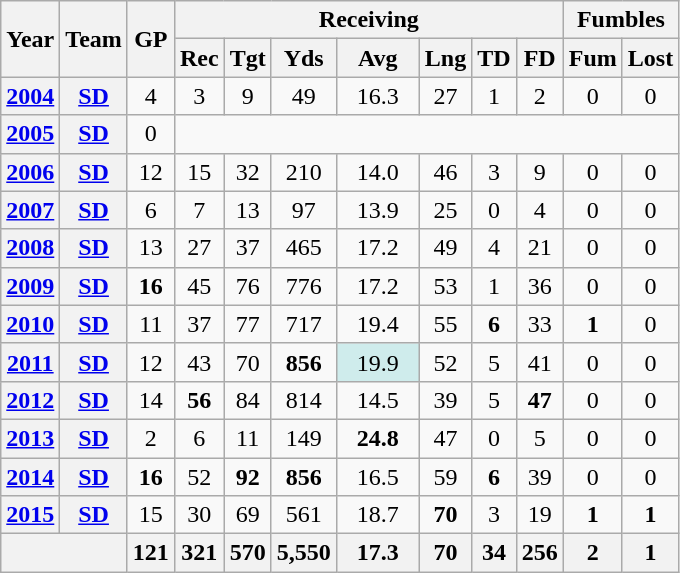<table class="wikitable" style="text-align:center;">
<tr>
<th rowspan="2">Year</th>
<th rowspan="2">Team</th>
<th rowspan="2">GP</th>
<th colspan="7">Receiving</th>
<th colspan="2">Fumbles</th>
</tr>
<tr>
<th>Rec</th>
<th>Tgt</th>
<th>Yds</th>
<th>Avg</th>
<th>Lng</th>
<th>TD</th>
<th>FD</th>
<th>Fum</th>
<th>Lost</th>
</tr>
<tr>
<th><a href='#'>2004</a></th>
<th><a href='#'>SD</a></th>
<td>4</td>
<td>3</td>
<td>9</td>
<td>49</td>
<td>16.3</td>
<td>27</td>
<td>1</td>
<td>2</td>
<td>0</td>
<td>0</td>
</tr>
<tr>
<th><a href='#'>2005</a></th>
<th><a href='#'>SD</a></th>
<td>0</td>
<td colspan="9"></td>
</tr>
<tr>
<th><a href='#'>2006</a></th>
<th><a href='#'>SD</a></th>
<td>12</td>
<td>15</td>
<td>32</td>
<td>210</td>
<td>14.0</td>
<td>46</td>
<td>3</td>
<td>9</td>
<td>0</td>
<td>0</td>
</tr>
<tr>
<th><a href='#'>2007</a></th>
<th><a href='#'>SD</a></th>
<td>6</td>
<td>7</td>
<td>13</td>
<td>97</td>
<td>13.9</td>
<td>25</td>
<td>0</td>
<td>4</td>
<td>0</td>
<td>0</td>
</tr>
<tr>
<th><a href='#'>2008</a></th>
<th><a href='#'>SD</a></th>
<td>13</td>
<td>27</td>
<td>37</td>
<td>465</td>
<td>17.2</td>
<td>49</td>
<td>4</td>
<td>21</td>
<td>0</td>
<td>0</td>
</tr>
<tr>
<th><a href='#'>2009</a></th>
<th><a href='#'>SD</a></th>
<td><strong>16</strong></td>
<td>45</td>
<td>76</td>
<td>776</td>
<td>17.2</td>
<td>53</td>
<td>1</td>
<td>36</td>
<td>0</td>
<td>0</td>
</tr>
<tr>
<th><a href='#'>2010</a></th>
<th><a href='#'>SD</a></th>
<td>11</td>
<td>37</td>
<td>77</td>
<td>717</td>
<td>19.4</td>
<td>55</td>
<td><strong>6</strong></td>
<td>33</td>
<td><strong>1</strong></td>
<td>0</td>
</tr>
<tr>
<th><a href='#'>2011</a></th>
<th><a href='#'>SD</a></th>
<td>12</td>
<td>43</td>
<td>70</td>
<td><strong>856</strong></td>
<td style="background:#cfecec; width:3em;">19.9</td>
<td>52</td>
<td>5</td>
<td>41</td>
<td>0</td>
<td>0</td>
</tr>
<tr>
<th><a href='#'>2012</a></th>
<th><a href='#'>SD</a></th>
<td>14</td>
<td><strong>56</strong></td>
<td>84</td>
<td>814</td>
<td>14.5</td>
<td>39</td>
<td>5</td>
<td><strong>47</strong></td>
<td>0</td>
<td>0</td>
</tr>
<tr>
<th><a href='#'>2013</a></th>
<th><a href='#'>SD</a></th>
<td>2</td>
<td>6</td>
<td>11</td>
<td>149</td>
<td><strong>24.8</strong></td>
<td>47</td>
<td>0</td>
<td>5</td>
<td>0</td>
<td>0</td>
</tr>
<tr>
<th><a href='#'>2014</a></th>
<th><a href='#'>SD</a></th>
<td><strong>16</strong></td>
<td>52</td>
<td><strong>92</strong></td>
<td><strong>856</strong></td>
<td>16.5</td>
<td>59</td>
<td><strong>6</strong></td>
<td>39</td>
<td>0</td>
<td>0</td>
</tr>
<tr>
<th><a href='#'>2015</a></th>
<th><a href='#'>SD</a></th>
<td>15</td>
<td>30</td>
<td>69</td>
<td>561</td>
<td>18.7</td>
<td><strong>70</strong></td>
<td>3</td>
<td>19</td>
<td><strong>1</strong></td>
<td><strong>1</strong></td>
</tr>
<tr>
<th colspan="2"></th>
<th>121</th>
<th>321</th>
<th>570</th>
<th>5,550</th>
<th>17.3</th>
<th>70</th>
<th>34</th>
<th>256</th>
<th>2</th>
<th>1</th>
</tr>
</table>
